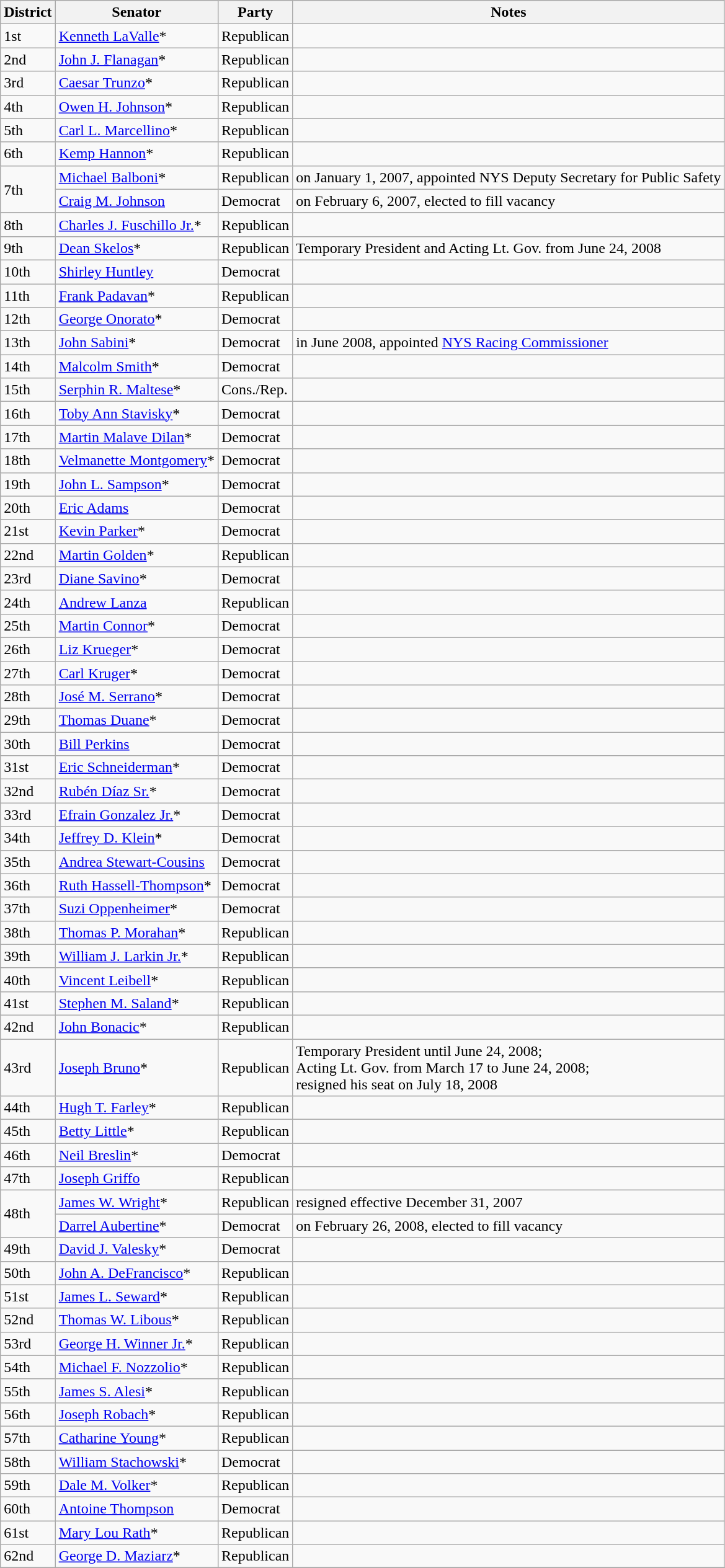<table class=wikitable>
<tr>
<th>District</th>
<th>Senator</th>
<th>Party</th>
<th>Notes</th>
</tr>
<tr>
<td>1st</td>
<td><a href='#'>Kenneth LaValle</a>*</td>
<td>Republican</td>
<td></td>
</tr>
<tr>
<td>2nd</td>
<td><a href='#'>John J. Flanagan</a>*</td>
<td>Republican</td>
<td></td>
</tr>
<tr>
<td>3rd</td>
<td><a href='#'>Caesar Trunzo</a>*</td>
<td>Republican</td>
<td></td>
</tr>
<tr>
<td>4th</td>
<td><a href='#'>Owen H. Johnson</a>*</td>
<td>Republican</td>
<td></td>
</tr>
<tr>
<td>5th</td>
<td><a href='#'>Carl L. Marcellino</a>*</td>
<td>Republican</td>
<td></td>
</tr>
<tr>
<td>6th</td>
<td><a href='#'>Kemp Hannon</a>*</td>
<td>Republican</td>
<td></td>
</tr>
<tr>
<td rowspan="2">7th</td>
<td><a href='#'>Michael Balboni</a>*</td>
<td>Republican</td>
<td>on January 1, 2007, appointed NYS Deputy Secretary for Public Safety</td>
</tr>
<tr>
<td><a href='#'>Craig M. Johnson</a></td>
<td>Democrat</td>
<td>on February 6, 2007, elected to fill vacancy</td>
</tr>
<tr>
<td>8th</td>
<td><a href='#'>Charles J. Fuschillo Jr.</a>*</td>
<td>Republican</td>
<td></td>
</tr>
<tr>
<td>9th</td>
<td><a href='#'>Dean Skelos</a>*</td>
<td>Republican</td>
<td>Temporary President and Acting Lt. Gov. from June 24, 2008</td>
</tr>
<tr>
<td>10th</td>
<td><a href='#'>Shirley Huntley</a></td>
<td>Democrat</td>
<td></td>
</tr>
<tr>
<td>11th</td>
<td><a href='#'>Frank Padavan</a>*</td>
<td>Republican</td>
<td></td>
</tr>
<tr>
<td>12th</td>
<td><a href='#'>George Onorato</a>*</td>
<td>Democrat</td>
<td></td>
</tr>
<tr>
<td>13th</td>
<td><a href='#'>John Sabini</a>*</td>
<td>Democrat</td>
<td>in June 2008, appointed <a href='#'>NYS Racing Commissioner</a></td>
</tr>
<tr>
<td>14th</td>
<td><a href='#'>Malcolm Smith</a>*</td>
<td>Democrat</td>
<td></td>
</tr>
<tr>
<td>15th</td>
<td><a href='#'>Serphin R. Maltese</a>*</td>
<td>Cons./Rep.</td>
<td></td>
</tr>
<tr>
<td>16th</td>
<td><a href='#'>Toby Ann Stavisky</a>*</td>
<td>Democrat</td>
<td></td>
</tr>
<tr>
<td>17th</td>
<td><a href='#'>Martin Malave Dilan</a>*</td>
<td>Democrat</td>
<td></td>
</tr>
<tr>
<td>18th</td>
<td><a href='#'>Velmanette Montgomery</a>*</td>
<td>Democrat</td>
<td></td>
</tr>
<tr>
<td>19th</td>
<td><a href='#'>John L. Sampson</a>*</td>
<td>Democrat</td>
<td></td>
</tr>
<tr>
<td>20th</td>
<td><a href='#'>Eric Adams</a></td>
<td>Democrat</td>
<td></td>
</tr>
<tr>
<td>21st</td>
<td><a href='#'>Kevin Parker</a>*</td>
<td>Democrat</td>
<td></td>
</tr>
<tr>
<td>22nd</td>
<td><a href='#'>Martin Golden</a>*</td>
<td>Republican</td>
<td></td>
</tr>
<tr>
<td>23rd</td>
<td><a href='#'>Diane Savino</a>*</td>
<td>Democrat</td>
<td></td>
</tr>
<tr>
<td>24th</td>
<td><a href='#'>Andrew Lanza</a></td>
<td>Republican</td>
<td></td>
</tr>
<tr>
<td>25th</td>
<td><a href='#'>Martin Connor</a>*</td>
<td>Democrat</td>
<td></td>
</tr>
<tr>
<td>26th</td>
<td><a href='#'>Liz Krueger</a>*</td>
<td>Democrat</td>
<td></td>
</tr>
<tr>
<td>27th</td>
<td><a href='#'>Carl Kruger</a>*</td>
<td>Democrat</td>
<td></td>
</tr>
<tr>
<td>28th</td>
<td><a href='#'>José M. Serrano</a>*</td>
<td>Democrat</td>
<td></td>
</tr>
<tr>
<td>29th</td>
<td><a href='#'>Thomas Duane</a>*</td>
<td>Democrat</td>
<td></td>
</tr>
<tr>
<td>30th</td>
<td><a href='#'>Bill Perkins</a></td>
<td>Democrat</td>
<td></td>
</tr>
<tr>
<td>31st</td>
<td><a href='#'>Eric Schneiderman</a>*</td>
<td>Democrat</td>
<td></td>
</tr>
<tr>
<td>32nd</td>
<td><a href='#'>Rubén Díaz Sr.</a>*</td>
<td>Democrat</td>
<td></td>
</tr>
<tr>
<td>33rd</td>
<td><a href='#'>Efrain Gonzalez Jr.</a>*</td>
<td>Democrat</td>
<td></td>
</tr>
<tr>
<td>34th</td>
<td><a href='#'>Jeffrey D. Klein</a>*</td>
<td>Democrat</td>
<td></td>
</tr>
<tr>
<td>35th</td>
<td><a href='#'>Andrea Stewart-Cousins</a></td>
<td>Democrat</td>
<td></td>
</tr>
<tr>
<td>36th</td>
<td><a href='#'>Ruth Hassell-Thompson</a>*</td>
<td>Democrat</td>
<td></td>
</tr>
<tr>
<td>37th</td>
<td><a href='#'>Suzi Oppenheimer</a>*</td>
<td>Democrat</td>
<td></td>
</tr>
<tr>
<td>38th</td>
<td><a href='#'>Thomas P. Morahan</a>*</td>
<td>Republican</td>
<td></td>
</tr>
<tr>
<td>39th</td>
<td><a href='#'>William J. Larkin Jr.</a>*</td>
<td>Republican</td>
<td></td>
</tr>
<tr>
<td>40th</td>
<td><a href='#'>Vincent Leibell</a>*</td>
<td>Republican</td>
<td></td>
</tr>
<tr>
<td>41st</td>
<td><a href='#'>Stephen M. Saland</a>*</td>
<td>Republican</td>
<td></td>
</tr>
<tr>
<td>42nd</td>
<td><a href='#'>John Bonacic</a>*</td>
<td>Republican</td>
<td></td>
</tr>
<tr>
<td>43rd</td>
<td><a href='#'>Joseph Bruno</a>*</td>
<td>Republican</td>
<td>Temporary President until June 24, 2008; <br>Acting Lt. Gov. from March 17 to June 24, 2008; <br>resigned his seat on July 18, 2008</td>
</tr>
<tr>
<td>44th</td>
<td><a href='#'>Hugh T. Farley</a>*</td>
<td>Republican</td>
<td></td>
</tr>
<tr>
<td>45th</td>
<td><a href='#'>Betty Little</a>*</td>
<td>Republican</td>
<td></td>
</tr>
<tr>
<td>46th</td>
<td><a href='#'>Neil Breslin</a>*</td>
<td>Democrat</td>
<td></td>
</tr>
<tr>
<td>47th</td>
<td><a href='#'>Joseph Griffo</a></td>
<td>Republican</td>
<td></td>
</tr>
<tr>
<td rowspan="2">48th</td>
<td><a href='#'>James W. Wright</a>*</td>
<td>Republican</td>
<td>resigned effective December 31, 2007</td>
</tr>
<tr>
<td><a href='#'>Darrel Aubertine</a>*</td>
<td>Democrat</td>
<td>on February 26, 2008, elected to fill vacancy</td>
</tr>
<tr>
<td>49th</td>
<td><a href='#'>David J. Valesky</a>*</td>
<td>Democrat</td>
<td></td>
</tr>
<tr>
<td>50th</td>
<td><a href='#'>John A. DeFrancisco</a>*</td>
<td>Republican</td>
<td></td>
</tr>
<tr>
<td>51st</td>
<td><a href='#'>James L. Seward</a>*</td>
<td>Republican</td>
<td></td>
</tr>
<tr>
<td>52nd</td>
<td><a href='#'>Thomas W. Libous</a>*</td>
<td>Republican</td>
<td></td>
</tr>
<tr>
<td>53rd</td>
<td><a href='#'>George H. Winner Jr.</a>*</td>
<td>Republican</td>
<td></td>
</tr>
<tr>
<td>54th</td>
<td><a href='#'>Michael F. Nozzolio</a>*</td>
<td>Republican</td>
<td></td>
</tr>
<tr>
<td>55th</td>
<td><a href='#'>James S. Alesi</a>*</td>
<td>Republican</td>
<td></td>
</tr>
<tr>
<td>56th</td>
<td><a href='#'>Joseph Robach</a>*</td>
<td>Republican</td>
<td></td>
</tr>
<tr>
<td>57th</td>
<td><a href='#'>Catharine Young</a>*</td>
<td>Republican</td>
<td></td>
</tr>
<tr>
<td>58th</td>
<td><a href='#'>William Stachowski</a>*</td>
<td>Democrat</td>
<td></td>
</tr>
<tr>
<td>59th</td>
<td><a href='#'>Dale M. Volker</a>*</td>
<td>Republican</td>
<td></td>
</tr>
<tr>
<td>60th</td>
<td><a href='#'>Antoine Thompson</a></td>
<td>Democrat</td>
<td></td>
</tr>
<tr>
<td>61st</td>
<td><a href='#'>Mary Lou Rath</a>*</td>
<td>Republican</td>
<td></td>
</tr>
<tr>
<td>62nd</td>
<td><a href='#'>George D. Maziarz</a>*</td>
<td>Republican</td>
<td></td>
</tr>
<tr>
</tr>
</table>
